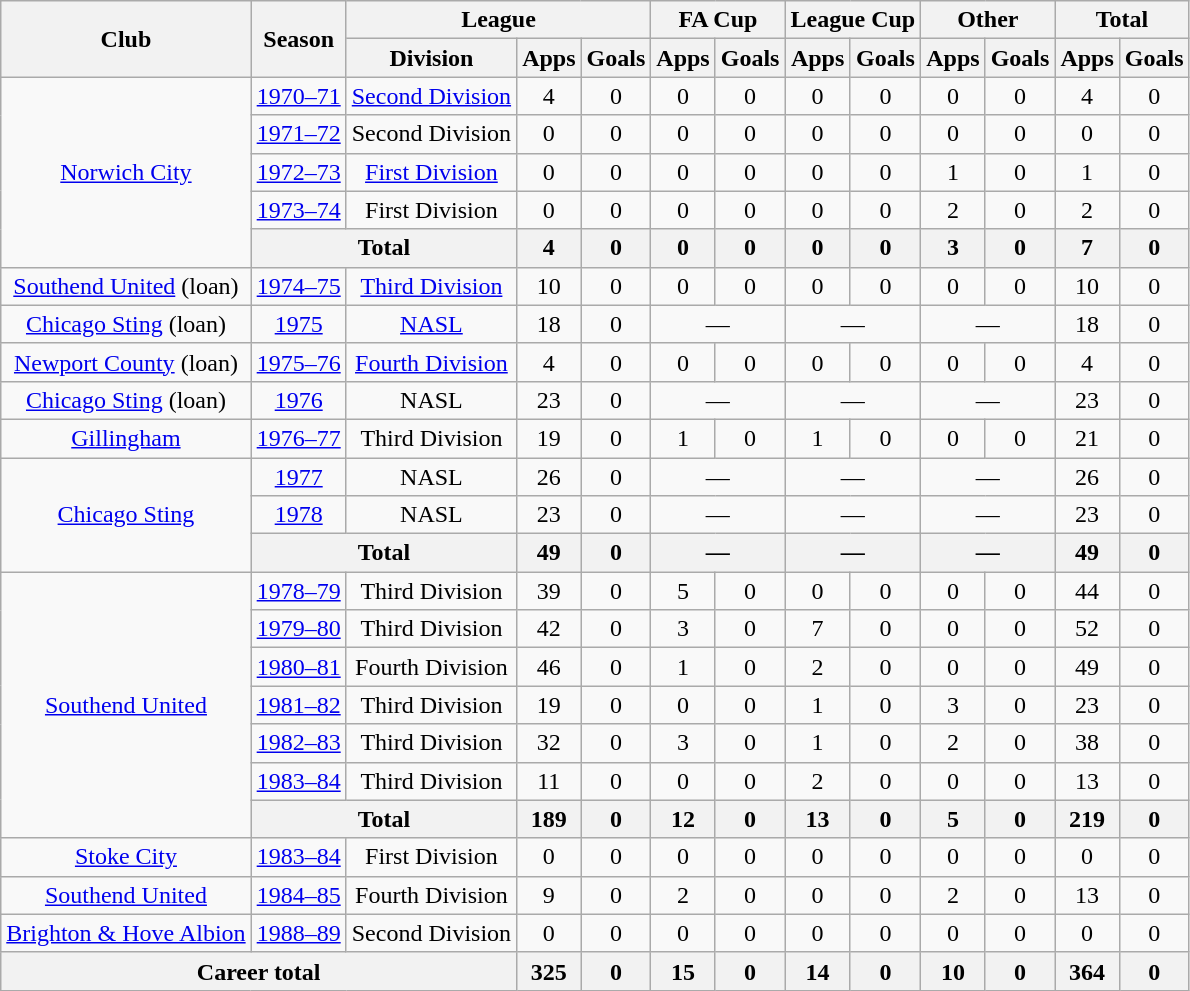<table class="wikitable" style="text-align: center;">
<tr>
<th rowspan="2">Club</th>
<th rowspan="2">Season</th>
<th colspan="3">League</th>
<th colspan="2">FA Cup</th>
<th colspan="2">League Cup</th>
<th colspan="2">Other</th>
<th colspan="2">Total</th>
</tr>
<tr>
<th>Division</th>
<th>Apps</th>
<th>Goals</th>
<th>Apps</th>
<th>Goals</th>
<th>Apps</th>
<th>Goals</th>
<th>Apps</th>
<th>Goals</th>
<th>Apps</th>
<th>Goals</th>
</tr>
<tr>
<td rowspan=5><a href='#'>Norwich City</a></td>
<td><a href='#'>1970–71</a></td>
<td><a href='#'>Second Division</a></td>
<td>4</td>
<td>0</td>
<td>0</td>
<td>0</td>
<td>0</td>
<td>0</td>
<td>0</td>
<td>0</td>
<td>4</td>
<td>0</td>
</tr>
<tr>
<td><a href='#'>1971–72</a></td>
<td>Second Division</td>
<td>0</td>
<td>0</td>
<td>0</td>
<td>0</td>
<td>0</td>
<td>0</td>
<td>0</td>
<td>0</td>
<td>0</td>
<td>0</td>
</tr>
<tr>
<td><a href='#'>1972–73</a></td>
<td><a href='#'>First Division</a></td>
<td>0</td>
<td>0</td>
<td>0</td>
<td>0</td>
<td>0</td>
<td>0</td>
<td>1</td>
<td>0</td>
<td>1</td>
<td>0</td>
</tr>
<tr>
<td><a href='#'>1973–74</a></td>
<td>First Division</td>
<td>0</td>
<td>0</td>
<td>0</td>
<td>0</td>
<td>0</td>
<td>0</td>
<td>2</td>
<td>0</td>
<td>2</td>
<td>0</td>
</tr>
<tr>
<th colspan=2>Total</th>
<th>4</th>
<th>0</th>
<th>0</th>
<th>0</th>
<th>0</th>
<th>0</th>
<th>3</th>
<th>0</th>
<th>7</th>
<th>0</th>
</tr>
<tr>
<td><a href='#'>Southend United</a> (loan)</td>
<td><a href='#'>1974–75</a></td>
<td><a href='#'>Third Division</a></td>
<td>10</td>
<td>0</td>
<td>0</td>
<td>0</td>
<td>0</td>
<td>0</td>
<td>0</td>
<td>0</td>
<td>10</td>
<td>0</td>
</tr>
<tr>
<td><a href='#'>Chicago Sting</a> (loan)</td>
<td><a href='#'>1975</a></td>
<td><a href='#'>NASL</a></td>
<td>18</td>
<td>0</td>
<td colspan="2">—</td>
<td colspan="2">—</td>
<td colspan="2">—</td>
<td>18</td>
<td>0</td>
</tr>
<tr>
<td><a href='#'>Newport County</a> (loan)</td>
<td><a href='#'>1975–76</a></td>
<td><a href='#'>Fourth Division</a></td>
<td>4</td>
<td>0</td>
<td>0</td>
<td>0</td>
<td>0</td>
<td>0</td>
<td>0</td>
<td>0</td>
<td>4</td>
<td>0</td>
</tr>
<tr>
<td><a href='#'>Chicago Sting</a> (loan)</td>
<td><a href='#'>1976</a></td>
<td>NASL</td>
<td>23</td>
<td>0</td>
<td colspan="2">—</td>
<td colspan="2">—</td>
<td colspan="2">—</td>
<td>23</td>
<td>0</td>
</tr>
<tr>
<td><a href='#'>Gillingham</a></td>
<td><a href='#'>1976–77</a></td>
<td>Third Division</td>
<td>19</td>
<td>0</td>
<td>1</td>
<td>0</td>
<td>1</td>
<td>0</td>
<td>0</td>
<td>0</td>
<td>21</td>
<td>0</td>
</tr>
<tr>
<td rowspan=3><a href='#'>Chicago Sting</a></td>
<td><a href='#'>1977</a></td>
<td>NASL</td>
<td>26</td>
<td>0</td>
<td colspan="2">—</td>
<td colspan="2">—</td>
<td colspan="2">—</td>
<td>26</td>
<td>0</td>
</tr>
<tr>
<td><a href='#'>1978</a></td>
<td>NASL</td>
<td>23</td>
<td>0</td>
<td colspan="2">—</td>
<td colspan="2">—</td>
<td colspan="2">—</td>
<td>23</td>
<td>0</td>
</tr>
<tr>
<th colspan="2">Total</th>
<th>49</th>
<th>0</th>
<th colspan="2">—</th>
<th colspan="2">—</th>
<th colspan="2">—</th>
<th>49</th>
<th>0</th>
</tr>
<tr>
<td rowspan=7><a href='#'>Southend United</a></td>
<td><a href='#'>1978–79</a></td>
<td>Third Division</td>
<td>39</td>
<td>0</td>
<td>5</td>
<td>0</td>
<td>0</td>
<td>0</td>
<td>0</td>
<td>0</td>
<td>44</td>
<td>0</td>
</tr>
<tr>
<td><a href='#'>1979–80</a></td>
<td>Third Division</td>
<td>42</td>
<td>0</td>
<td>3</td>
<td>0</td>
<td>7</td>
<td>0</td>
<td>0</td>
<td>0</td>
<td>52</td>
<td>0</td>
</tr>
<tr>
<td><a href='#'>1980–81</a></td>
<td>Fourth Division</td>
<td>46</td>
<td>0</td>
<td>1</td>
<td>0</td>
<td>2</td>
<td>0</td>
<td>0</td>
<td>0</td>
<td>49</td>
<td>0</td>
</tr>
<tr>
<td><a href='#'>1981–82</a></td>
<td>Third Division</td>
<td>19</td>
<td>0</td>
<td>0</td>
<td>0</td>
<td>1</td>
<td>0</td>
<td>3</td>
<td>0</td>
<td>23</td>
<td>0</td>
</tr>
<tr>
<td><a href='#'>1982–83</a></td>
<td>Third Division</td>
<td>32</td>
<td>0</td>
<td>3</td>
<td>0</td>
<td>1</td>
<td>0</td>
<td>2</td>
<td>0</td>
<td>38</td>
<td>0</td>
</tr>
<tr>
<td><a href='#'>1983–84</a></td>
<td>Third Division</td>
<td>11</td>
<td>0</td>
<td>0</td>
<td>0</td>
<td>2</td>
<td>0</td>
<td>0</td>
<td>0</td>
<td>13</td>
<td>0</td>
</tr>
<tr>
<th colspan=2>Total</th>
<th>189</th>
<th>0</th>
<th>12</th>
<th>0</th>
<th>13</th>
<th>0</th>
<th>5</th>
<th>0</th>
<th>219</th>
<th>0</th>
</tr>
<tr>
<td><a href='#'>Stoke City</a></td>
<td><a href='#'>1983–84</a></td>
<td>First Division</td>
<td>0</td>
<td>0</td>
<td>0</td>
<td>0</td>
<td>0</td>
<td>0</td>
<td>0</td>
<td>0</td>
<td>0</td>
<td>0</td>
</tr>
<tr>
<td><a href='#'>Southend United</a></td>
<td><a href='#'>1984–85</a></td>
<td>Fourth Division</td>
<td>9</td>
<td>0</td>
<td>2</td>
<td>0</td>
<td>0</td>
<td>0</td>
<td>2</td>
<td>0</td>
<td>13</td>
<td>0</td>
</tr>
<tr>
<td><a href='#'>Brighton & Hove Albion</a></td>
<td><a href='#'>1988–89</a></td>
<td>Second Division</td>
<td>0</td>
<td>0</td>
<td>0</td>
<td>0</td>
<td>0</td>
<td>0</td>
<td>0</td>
<td>0</td>
<td>0</td>
<td>0</td>
</tr>
<tr>
<th colspan="3">Career total</th>
<th>325</th>
<th>0</th>
<th>15</th>
<th>0</th>
<th>14</th>
<th>0</th>
<th>10</th>
<th>0</th>
<th>364</th>
<th>0</th>
</tr>
</table>
